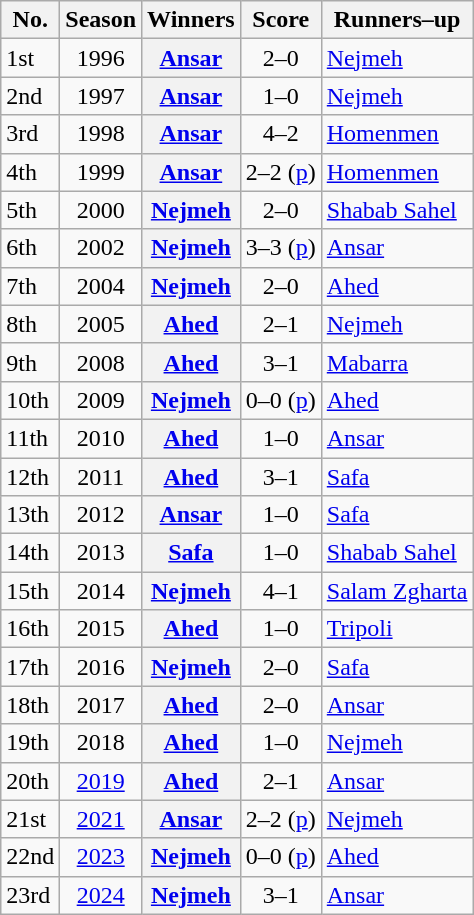<table class="sortable wikitable plainrowheaders">
<tr>
<th scope="col">No.</th>
<th scope="col">Season</th>
<th scope="col">Winners</th>
<th scope="col">Score</th>
<th scope="col">Runners–up</th>
</tr>
<tr>
<td>1st</td>
<td align="center">1996</td>
<th scope="row"><a href='#'>Ansar</a></th>
<td align="center">2–0</td>
<td><a href='#'>Nejmeh</a></td>
</tr>
<tr>
<td>2nd</td>
<td align="center">1997</td>
<th scope="row"><a href='#'>Ansar</a></th>
<td align="center">1–0</td>
<td><a href='#'>Nejmeh</a></td>
</tr>
<tr>
<td>3rd</td>
<td align="center">1998</td>
<th scope="row"><a href='#'>Ansar</a></th>
<td align="center">4–2</td>
<td><a href='#'>Homenmen</a></td>
</tr>
<tr>
<td>4th</td>
<td align="center">1999</td>
<th scope="row"><a href='#'>Ansar</a></th>
<td align="center">2–2 (<a href='#'>p</a>)</td>
<td><a href='#'>Homenmen</a></td>
</tr>
<tr>
<td>5th</td>
<td align="center">2000</td>
<th scope="row"><a href='#'>Nejmeh</a></th>
<td align="center">2–0</td>
<td><a href='#'>Shabab Sahel</a></td>
</tr>
<tr>
<td>6th</td>
<td align="center">2002</td>
<th scope="row"><a href='#'>Nejmeh</a></th>
<td align="center">3–3 (<a href='#'>p</a>)</td>
<td><a href='#'>Ansar</a></td>
</tr>
<tr>
<td>7th</td>
<td align="center">2004</td>
<th scope="row"><a href='#'>Nejmeh</a></th>
<td align="center">2–0</td>
<td><a href='#'>Ahed</a></td>
</tr>
<tr>
<td>8th</td>
<td align="center">2005</td>
<th scope="row"><a href='#'>Ahed</a></th>
<td align="center">2–1</td>
<td><a href='#'>Nejmeh</a></td>
</tr>
<tr>
<td>9th</td>
<td align="center">2008</td>
<th scope="row"><a href='#'>Ahed</a></th>
<td align="center">3–1</td>
<td><a href='#'>Mabarra</a></td>
</tr>
<tr>
<td>10th</td>
<td align="center">2009</td>
<th scope="row"><a href='#'>Nejmeh</a></th>
<td align="center">0–0 (<a href='#'>p</a>)</td>
<td><a href='#'>Ahed</a></td>
</tr>
<tr>
<td>11th</td>
<td align="center">2010</td>
<th scope="row"><a href='#'>Ahed</a></th>
<td align="center">1–0</td>
<td><a href='#'>Ansar</a></td>
</tr>
<tr>
<td>12th</td>
<td align="center">2011</td>
<th scope="row"><a href='#'>Ahed</a></th>
<td align="center">3–1</td>
<td><a href='#'>Safa</a></td>
</tr>
<tr>
<td>13th</td>
<td align="center">2012</td>
<th scope="row"><a href='#'>Ansar</a></th>
<td align="center">1–0</td>
<td><a href='#'>Safa</a></td>
</tr>
<tr>
<td>14th</td>
<td align="center">2013</td>
<th scope="row"><a href='#'>Safa</a></th>
<td align="center">1–0</td>
<td><a href='#'>Shabab Sahel</a></td>
</tr>
<tr>
<td>15th</td>
<td align="center">2014</td>
<th scope="row"><a href='#'>Nejmeh</a></th>
<td align="center">4–1</td>
<td><a href='#'>Salam Zgharta</a></td>
</tr>
<tr>
<td>16th</td>
<td align="center">2015</td>
<th scope="row"><a href='#'>Ahed</a></th>
<td align="center">1–0</td>
<td><a href='#'>Tripoli</a></td>
</tr>
<tr>
<td>17th</td>
<td align="center">2016</td>
<th scope="row"><a href='#'>Nejmeh</a></th>
<td align="center">2–0</td>
<td><a href='#'>Safa</a></td>
</tr>
<tr>
<td>18th</td>
<td align="center">2017</td>
<th scope="row"><a href='#'>Ahed</a></th>
<td align="center">2–0</td>
<td><a href='#'>Ansar</a></td>
</tr>
<tr>
<td>19th</td>
<td align="center">2018</td>
<th scope="row"><a href='#'>Ahed</a></th>
<td align="center">1–0</td>
<td><a href='#'>Nejmeh</a></td>
</tr>
<tr>
<td>20th</td>
<td align="center"><a href='#'>2019</a></td>
<th scope="row"><a href='#'>Ahed</a></th>
<td align="center">2–1</td>
<td><a href='#'>Ansar</a></td>
</tr>
<tr>
<td>21st</td>
<td align="center"><a href='#'>2021</a></td>
<th scope="row"><a href='#'>Ansar</a></th>
<td align="center">2–2 (<a href='#'>p</a>)</td>
<td><a href='#'>Nejmeh</a></td>
</tr>
<tr>
<td>22nd</td>
<td align="center"><a href='#'>2023</a></td>
<th scope="row"><a href='#'>Nejmeh</a></th>
<td align="center">0–0 (<a href='#'>p</a>)</td>
<td><a href='#'>Ahed</a></td>
</tr>
<tr>
<td>23rd</td>
<td align="center"><a href='#'>2024</a></td>
<th scope="row"><a href='#'>Nejmeh</a></th>
<td align="center">3–1</td>
<td><a href='#'>Ansar</a></td>
</tr>
</table>
